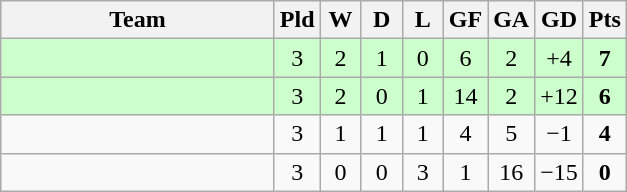<table class="wikitable" style="text-align:center;">
<tr>
<th width=175>Team</th>
<th width=20 abbr="Played">Pld</th>
<th width=20 abbr="Won">W</th>
<th width=20 abbr="Drawn">D</th>
<th width=20 abbr="Lost">L</th>
<th width=20 abbr="Goals for">GF</th>
<th width=20 abbr="Goals against">GA</th>
<th width=20 abbr="Goal difference">GD</th>
<th width=20 abbr="Points">Pts</th>
</tr>
<tr bgcolor=#ccffcc>
<td align=left></td>
<td>3</td>
<td>2</td>
<td>1</td>
<td>0</td>
<td>6</td>
<td>2</td>
<td>+4</td>
<td><strong>7</strong></td>
</tr>
<tr bgcolor=#ccffcc>
<td align=left></td>
<td>3</td>
<td>2</td>
<td>0</td>
<td>1</td>
<td>14</td>
<td>2</td>
<td>+12</td>
<td><strong>6</strong></td>
</tr>
<tr>
<td align=left></td>
<td>3</td>
<td>1</td>
<td>1</td>
<td>1</td>
<td>4</td>
<td>5</td>
<td>−1</td>
<td><strong>4</strong></td>
</tr>
<tr>
<td align=left></td>
<td>3</td>
<td>0</td>
<td>0</td>
<td>3</td>
<td>1</td>
<td>16</td>
<td>−15</td>
<td><strong>0</strong></td>
</tr>
</table>
